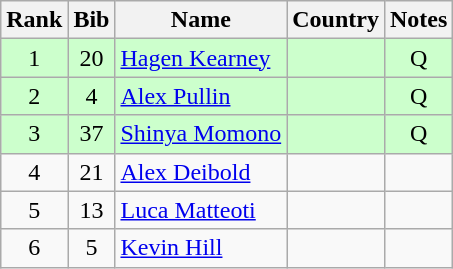<table class="wikitable" style="text-align:center;">
<tr>
<th>Rank</th>
<th>Bib</th>
<th>Name</th>
<th>Country</th>
<th>Notes</th>
</tr>
<tr bgcolor="#ccffcc">
<td>1</td>
<td>20</td>
<td align=left><a href='#'>Hagen Kearney</a></td>
<td align=left></td>
<td>Q</td>
</tr>
<tr bgcolor="#ccffcc">
<td>2</td>
<td>4</td>
<td align=left><a href='#'>Alex Pullin</a></td>
<td align=left></td>
<td>Q</td>
</tr>
<tr bgcolor="#ccffcc">
<td>3</td>
<td>37</td>
<td align=left><a href='#'>Shinya Momono</a></td>
<td align=left></td>
<td>Q</td>
</tr>
<tr>
<td>4</td>
<td>21</td>
<td align=left><a href='#'>Alex Deibold</a></td>
<td align=left></td>
<td></td>
</tr>
<tr>
<td>5</td>
<td>13</td>
<td align=left><a href='#'>Luca Matteoti</a></td>
<td align=left></td>
<td></td>
</tr>
<tr>
<td>6</td>
<td>5</td>
<td align=left><a href='#'>Kevin Hill</a></td>
<td align=left></td>
<td></td>
</tr>
</table>
